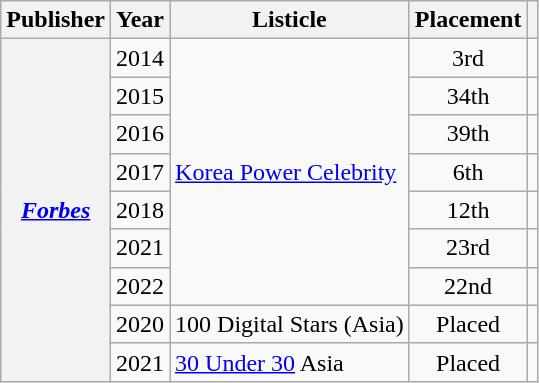<table class="wikitable plainrowheaders sortable">
<tr>
<th scope="col">Publisher</th>
<th scope="col">Year</th>
<th scope="col">Listicle</th>
<th scope="col">Placement</th>
<th scope="col" class="unsortable"></th>
</tr>
<tr>
<th scope="row" rowspan="9"><em><a href='#'>Forbes</a></em></th>
<td style="text-align:center">2014</td>
<td rowspan="7"><a href='#'>Korea Power Celebrity</a></td>
<td style="text-align:center">3rd</td>
<td style="text-align:center"></td>
</tr>
<tr>
<td style="text-align:center">2015</td>
<td style="text-align:center">34th</td>
<td style="text-align:center"></td>
</tr>
<tr>
<td style="text-align:center">2016</td>
<td style="text-align:center">39th</td>
<td style="text-align:center"></td>
</tr>
<tr>
<td style="text-align:center">2017</td>
<td style="text-align:center">6th</td>
<td style="text-align:center"></td>
</tr>
<tr>
<td style="text-align:center">2018</td>
<td style="text-align:center">12th</td>
<td style="text-align:center"></td>
</tr>
<tr>
<td style="text-align:center">2021</td>
<td style="text-align:center">23rd</td>
<td style="text-align:center"></td>
</tr>
<tr>
<td style="text-align:center">2022</td>
<td style="text-align:center">22nd</td>
<td style="text-align:center"></td>
</tr>
<tr>
<td style="text-align:center">2020</td>
<td>100 Digital Stars (Asia)</td>
<td style="text-align:center">Placed</td>
<td style="text-align:center"></td>
</tr>
<tr>
<td style="text-align:center">2021</td>
<td><a href='#'>30 Under 30</a> Asia</td>
<td style="text-align:center">Placed</td>
<td style="text-align:center"></td>
</tr>
</table>
